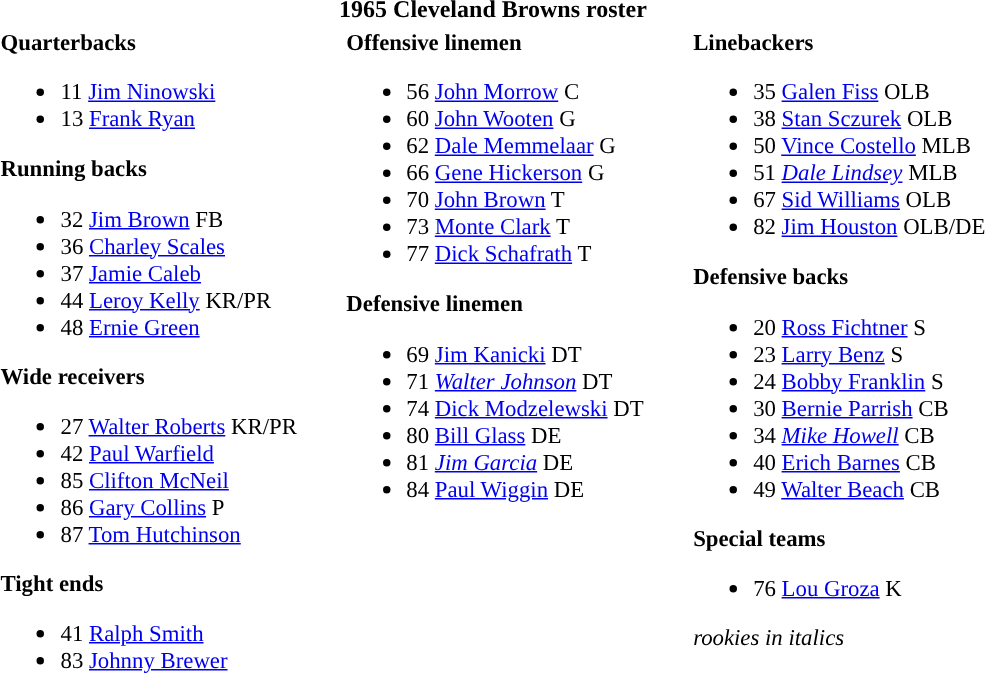<table class="toccolours" style="text-align: left;">
<tr>
<th colspan="7" style="text-align:center;">1965 Cleveland Browns roster</th>
</tr>
<tr>
<td style="font-size: 95%;" valign="top"><strong>Quarterbacks</strong><br><ul><li><span>11</span> <a href='#'>Jim Ninowski</a></li><li><span>13</span> <a href='#'>Frank Ryan</a></li></ul><strong>Running backs</strong><ul><li><span>32</span> <a href='#'>Jim Brown</a> FB</li><li><span>36</span> <a href='#'>Charley Scales</a></li><li><span>37</span> <a href='#'>Jamie Caleb</a></li><li><span>44</span> <a href='#'>Leroy Kelly</a> KR/PR</li><li><span>48</span> <a href='#'>Ernie Green</a></li></ul><strong>Wide receivers</strong><ul><li><span>27</span> <a href='#'>Walter Roberts</a> KR/PR</li><li><span>42</span> <a href='#'>Paul Warfield</a></li><li><span>85</span> <a href='#'>Clifton McNeil</a></li><li><span>86</span> <a href='#'>Gary Collins</a> P</li><li><span>87</span> <a href='#'>Tom Hutchinson</a></li></ul><strong>Tight ends</strong><ul><li><span>41</span> <a href='#'>Ralph Smith</a></li><li><span>83</span> <a href='#'>Johnny Brewer</a></li></ul></td>
<td style="width: 25px;"></td>
<td style="font-size: 95%;" valign="top"><strong>Offensive linemen</strong><br><ul><li><span>56</span> <a href='#'>John Morrow</a> C</li><li><span>60</span> <a href='#'>John Wooten</a> G</li><li><span>62</span> <a href='#'>Dale Memmelaar</a> G</li><li><span>66</span> <a href='#'>Gene Hickerson</a> G</li><li><span>70</span> <a href='#'>John Brown</a> T</li><li><span>73</span> <a href='#'>Monte Clark</a> T</li><li><span>77</span> <a href='#'>Dick Schafrath</a> T</li></ul><strong>Defensive linemen</strong><ul><li><span>69</span> <a href='#'>Jim Kanicki</a> DT</li><li><span>71</span> <em><a href='#'>Walter Johnson</a></em> DT</li><li><span>74</span> <a href='#'>Dick Modzelewski</a> DT</li><li><span>80</span> <a href='#'>Bill Glass</a> DE</li><li><span>81</span> <em><a href='#'>Jim Garcia</a></em> DE</li><li><span>84</span> <a href='#'>Paul Wiggin</a> DE</li></ul></td>
<td style="width: 25px;"></td>
<td style="font-size: 95%;" valign="top"><strong>Linebackers</strong><br><ul><li><span>35</span> <a href='#'>Galen Fiss</a> OLB</li><li><span>38</span> <a href='#'>Stan Sczurek</a> OLB</li><li><span>50</span> <a href='#'>Vince Costello</a> MLB</li><li><span>51</span> <em><a href='#'>Dale Lindsey</a></em> MLB</li><li><span>67</span> <a href='#'>Sid Williams</a> OLB</li><li><span>82</span> <a href='#'>Jim Houston</a> OLB/DE</li></ul><strong>Defensive backs</strong><ul><li><span>20</span> <a href='#'>Ross Fichtner</a> S</li><li><span>23</span> <a href='#'>Larry Benz</a> S</li><li><span>24</span> <a href='#'>Bobby Franklin</a> S</li><li><span>30</span> <a href='#'>Bernie Parrish</a> CB</li><li><span>34</span> <em><a href='#'>Mike Howell</a></em> CB</li><li><span>40</span> <a href='#'>Erich Barnes</a> CB</li><li><span>49</span> <a href='#'>Walter Beach</a> CB</li></ul><strong>Special teams</strong><ul><li><span>76</span> <a href='#'>Lou Groza</a> K</li></ul><em>rookies in italics</em></td>
</tr>
</table>
